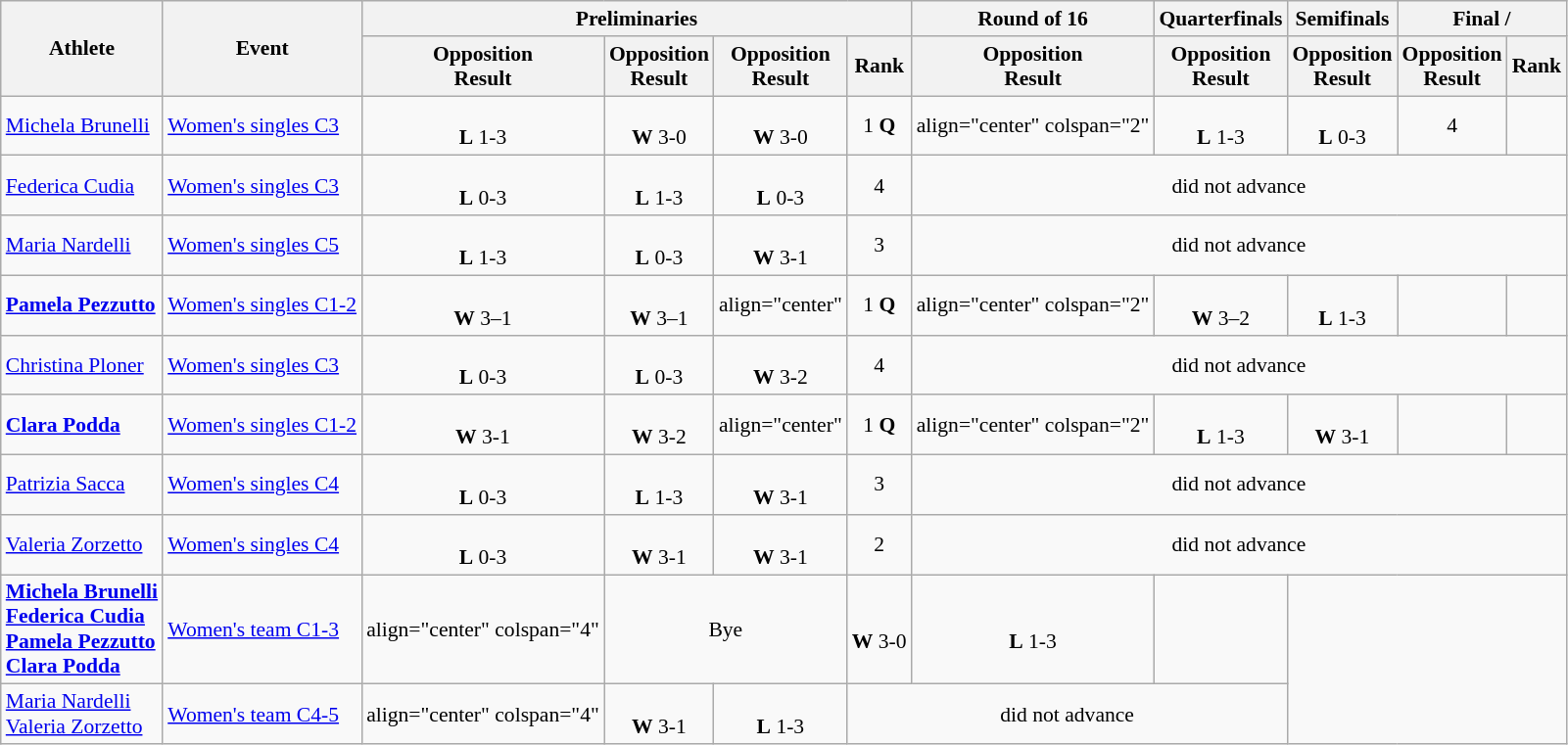<table class=wikitable style="font-size:90%">
<tr>
<th rowspan="2">Athlete</th>
<th rowspan="2">Event</th>
<th colspan="4">Preliminaries</th>
<th>Round of 16</th>
<th>Quarterfinals</th>
<th>Semifinals</th>
<th colspan="2">Final / </th>
</tr>
<tr>
<th>Opposition<br>Result</th>
<th>Opposition<br>Result</th>
<th>Opposition<br>Result</th>
<th>Rank</th>
<th>Opposition<br>Result</th>
<th>Opposition<br>Result</th>
<th>Opposition<br>Result</th>
<th>Opposition<br>Result</th>
<th>Rank</th>
</tr>
<tr>
<td><a href='#'>Michela Brunelli</a></td>
<td><a href='#'>Women's singles C3</a></td>
<td align="center"><br><strong>L</strong> 1-3</td>
<td align="center"><br><strong>W</strong> 3-0</td>
<td align="center"><br><strong>W</strong> 3-0</td>
<td align="center">1 <strong>Q</strong></td>
<td>align="center" colspan="2" </td>
<td align="center"><br><strong>L</strong> 1-3</td>
<td align="center"><br><strong>L</strong> 0-3</td>
<td align="center">4</td>
</tr>
<tr>
<td><a href='#'>Federica Cudia</a></td>
<td><a href='#'>Women's singles C3</a></td>
<td align="center"><br><strong>L</strong> 0-3</td>
<td align="center"><br><strong>L</strong> 1-3</td>
<td align="center"><br><strong>L</strong> 0-3</td>
<td align="center">4</td>
<td align="center" colspan="5">did not advance</td>
</tr>
<tr>
<td><a href='#'>Maria Nardelli</a></td>
<td><a href='#'>Women's singles C5</a></td>
<td align="center"><br><strong>L</strong> 1-3</td>
<td align="center"><br><strong>L</strong> 0-3</td>
<td align="center"><br><strong>W</strong> 3-1</td>
<td align="center">3</td>
<td align="center" colspan="5">did not advance</td>
</tr>
<tr>
<td><strong><a href='#'>Pamela Pezzutto</a></strong></td>
<td><a href='#'>Women's singles C1-2</a></td>
<td align="center"><br><strong>W</strong> 3–1</td>
<td align="center"><br><strong>W</strong> 3–1</td>
<td>align="center" </td>
<td align="center">1 <strong>Q</strong></td>
<td>align="center" colspan="2" </td>
<td align="center"><br><strong>W</strong> 3–2</td>
<td align="center"><br><strong>L</strong> 1-3</td>
<td align="center"></td>
</tr>
<tr>
<td><a href='#'>Christina Ploner</a></td>
<td><a href='#'>Women's singles C3</a></td>
<td align="center"><br><strong>L</strong> 0-3</td>
<td align="center"><br><strong>L</strong> 0-3</td>
<td align="center"><br><strong>W</strong> 3-2</td>
<td align="center">4</td>
<td align="center" colspan="5">did not advance</td>
</tr>
<tr>
<td><strong><a href='#'>Clara Podda</a></strong></td>
<td><a href='#'>Women's singles C1-2</a></td>
<td align="center"><br><strong>W</strong> 3-1</td>
<td align="center"><br><strong>W</strong> 3-2</td>
<td>align="center" </td>
<td align="center">1 <strong>Q</strong></td>
<td>align="center" colspan="2" </td>
<td align="center"><br><strong>L</strong> 1-3</td>
<td align="center"><br><strong>W</strong> 3-1</td>
<td align="center"></td>
</tr>
<tr>
<td><a href='#'>Patrizia Sacca</a></td>
<td><a href='#'>Women's singles C4</a></td>
<td align="center"><br><strong>L</strong> 0-3</td>
<td align="center"><br><strong>L</strong> 1-3</td>
<td align="center"><br><strong>W</strong> 3-1</td>
<td align="center">3</td>
<td align="center" colspan="5">did not advance</td>
</tr>
<tr>
<td><a href='#'>Valeria Zorzetto</a></td>
<td><a href='#'>Women's singles C4</a></td>
<td align="center"><br><strong>L</strong> 0-3</td>
<td align="center"><br><strong>W</strong> 3-1</td>
<td align="center"><br><strong>W</strong> 3-1</td>
<td align="center">2</td>
<td align="center" colspan="5">did not advance</td>
</tr>
<tr>
<td><strong><a href='#'>Michela Brunelli</a></strong><br> <strong><a href='#'>Federica Cudia</a></strong><br> <strong><a href='#'>Pamela Pezzutto</a></strong><br> <strong><a href='#'>Clara Podda</a></strong></td>
<td><a href='#'>Women's team C1-3</a></td>
<td>align="center" colspan="4" </td>
<td align="center" colspan="2">Bye</td>
<td align="center"><br><strong>W</strong> 3-0</td>
<td align="center"><br><strong>L</strong> 1-3</td>
<td align="center"></td>
</tr>
<tr>
<td><a href='#'>Maria Nardelli</a><br> <a href='#'>Valeria Zorzetto</a></td>
<td><a href='#'>Women's team C4-5</a></td>
<td>align="center" colspan="4" </td>
<td align="center"><br><strong>W</strong> 3-1</td>
<td align="center"><br><strong>L</strong> 1-3</td>
<td align="center" colspan="3">did not advance</td>
</tr>
</table>
